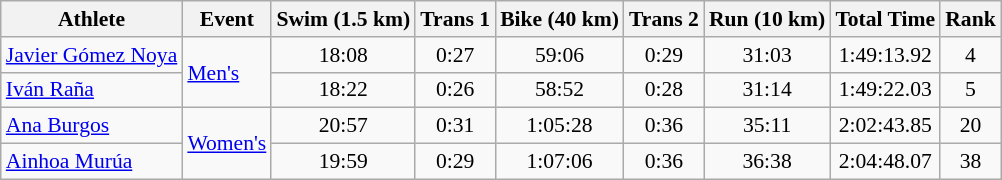<table class="wikitable" style="font-size:90%">
<tr>
<th>Athlete</th>
<th>Event</th>
<th>Swim (1.5 km)</th>
<th>Trans 1</th>
<th>Bike (40 km)</th>
<th>Trans 2</th>
<th>Run (10 km)</th>
<th>Total Time</th>
<th>Rank</th>
</tr>
<tr align=center>
<td align=left><a href='#'>Javier Gómez Noya</a></td>
<td align=left rowspan=2><a href='#'>Men's</a></td>
<td>18:08</td>
<td>0:27</td>
<td>59:06</td>
<td>0:29</td>
<td>31:03</td>
<td>1:49:13.92</td>
<td>4</td>
</tr>
<tr align=center>
<td align=left><a href='#'>Iván Raña</a></td>
<td>18:22</td>
<td>0:26</td>
<td>58:52</td>
<td>0:28</td>
<td>31:14</td>
<td>1:49:22.03</td>
<td>5</td>
</tr>
<tr align=center>
<td align=left><a href='#'>Ana Burgos</a></td>
<td align=left rowspan=2><a href='#'>Women's</a></td>
<td>20:57</td>
<td>0:31</td>
<td>1:05:28</td>
<td>0:36</td>
<td>35:11</td>
<td>2:02:43.85</td>
<td>20</td>
</tr>
<tr align=center>
<td align=left><a href='#'>Ainhoa Murúa</a></td>
<td>19:59</td>
<td>0:29</td>
<td>1:07:06</td>
<td>0:36</td>
<td>36:38</td>
<td>2:04:48.07</td>
<td>38</td>
</tr>
</table>
